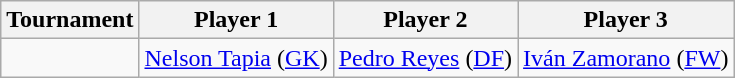<table class="wikitable">
<tr>
<th>Tournament</th>
<th>Player 1</th>
<th>Player 2</th>
<th>Player 3</th>
</tr>
<tr>
<td></td>
<td><a href='#'>Nelson Tapia</a> (<a href='#'>GK</a>)</td>
<td><a href='#'>Pedro Reyes</a> (<a href='#'>DF</a>)</td>
<td><a href='#'>Iván Zamorano</a> (<a href='#'>FW</a>)</td>
</tr>
</table>
